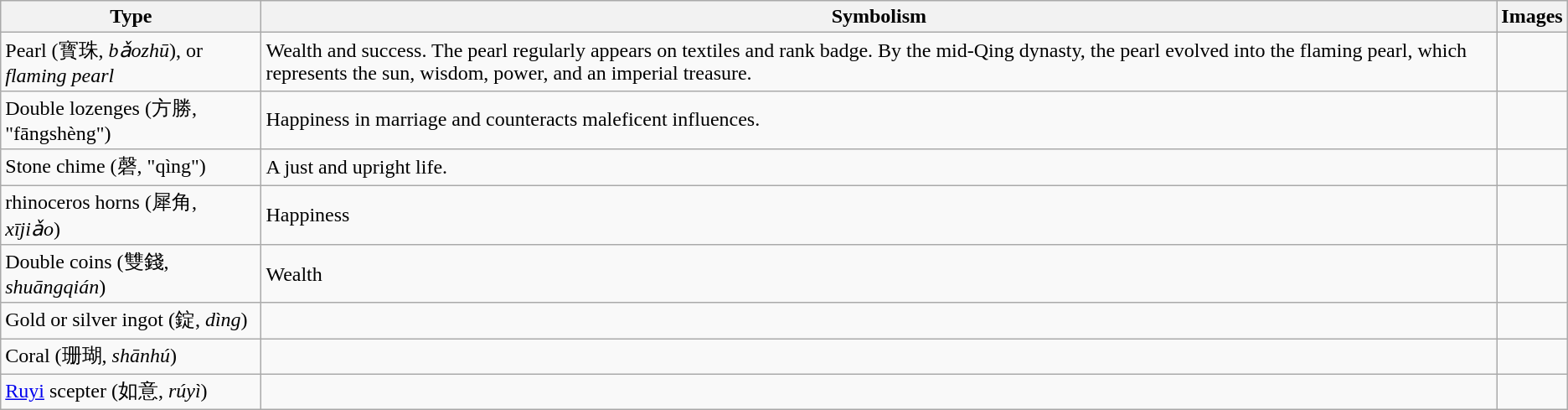<table class="wikitable">
<tr>
<th>Type</th>
<th>Symbolism</th>
<th>Images</th>
</tr>
<tr>
<td>Pearl (寳珠, <em>bǎozhū</em>), or <em>flaming pearl</em></td>
<td>Wealth and success. The pearl regularly appears on textiles and rank badge. By the mid-Qing dynasty, the pearl evolved into the flaming pearl, which represents the sun, wisdom, power, and an imperial treasure.</td>
<td></td>
</tr>
<tr>
<td>Double lozenges (方勝, "fāngshèng")</td>
<td>Happiness in marriage and counteracts maleficent influences.</td>
<td></td>
</tr>
<tr>
<td>Stone chime (磬, "qìng")</td>
<td>A just and upright life.</td>
<td></td>
</tr>
<tr>
<td>rhinoceros horns (犀角, <em>xījiǎo</em>)</td>
<td>Happiness</td>
<td></td>
</tr>
<tr>
<td>Double coins (雙錢, <em>shuāngqián</em>)</td>
<td>Wealth</td>
<td></td>
</tr>
<tr>
<td>Gold or silver ingot (錠, <em>dìng</em>)</td>
<td></td>
<td></td>
</tr>
<tr>
<td>Coral (珊瑚, <em>shānhú</em>)</td>
<td></td>
<td></td>
</tr>
<tr>
<td><a href='#'>Ruyi</a> scepter (如意, <em>rúyì</em>)</td>
<td></td>
<td></td>
</tr>
</table>
